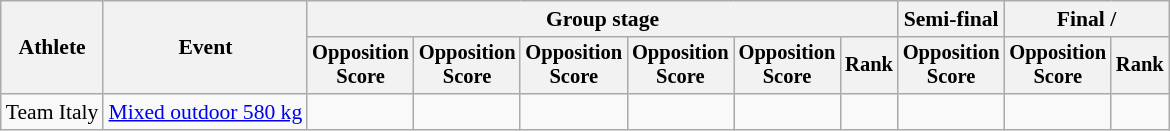<table class="wikitable" style="font-size:90%">
<tr>
<th rowspan=2>Athlete</th>
<th rowspan=2>Event</th>
<th colspan=6>Group stage</th>
<th>Semi-final</th>
<th colspan=2>Final / </th>
</tr>
<tr style="font-size:95%">
<th>Opposition<br>Score</th>
<th>Opposition<br>Score</th>
<th>Opposition<br>Score</th>
<th>Opposition<br>Score</th>
<th>Opposition<br>Score</th>
<th>Rank</th>
<th>Opposition<br>Score</th>
<th>Opposition<br>Score</th>
<th>Rank</th>
</tr>
<tr align=center>
<td align=left>Team Italy</td>
<td align=left><a href='#'>Mixed outdoor 580 kg</a></td>
<td></td>
<td></td>
<td></td>
<td></td>
<td></td>
<td></td>
<td></td>
<td></td>
<td></td>
</tr>
</table>
